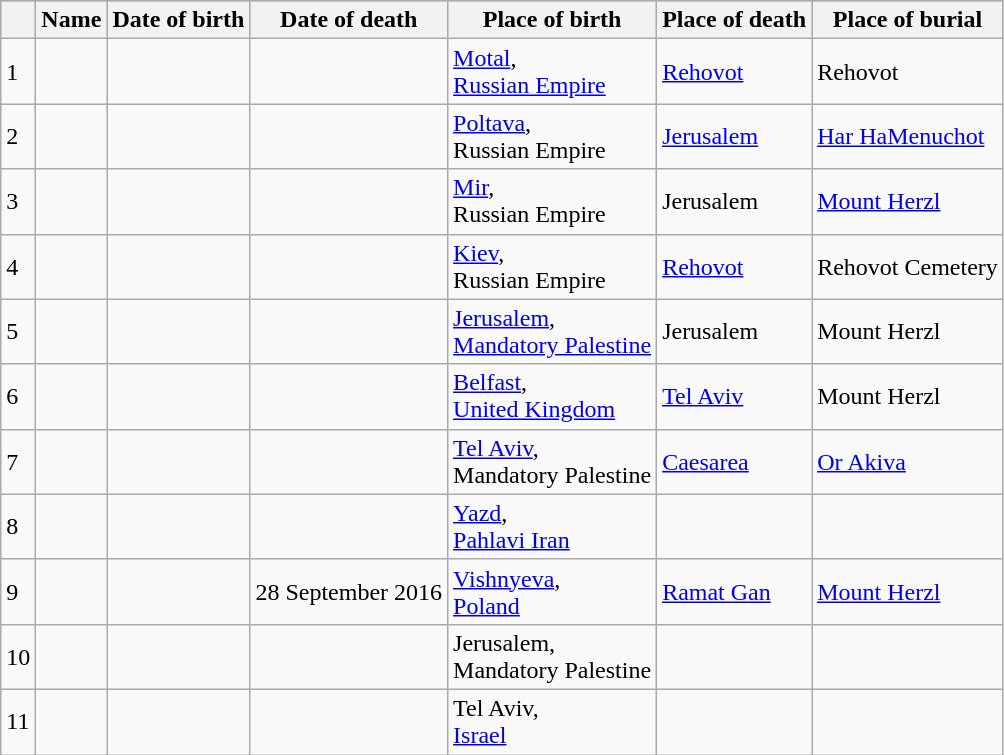<table class="wikitable sortable">
<tr style="background:#CCCCCC;">
<th></th>
<th>Name</th>
<th>Date of birth</th>
<th>Date of death</th>
<th>Place of birth</th>
<th>Place of death</th>
<th>Place of burial</th>
</tr>
<tr>
<td>1</td>
<td></td>
<td></td>
<td></td>
<td><a href='#'>Motal</a>,<br><a href='#'>Russian Empire</a><br></td>
<td><a href='#'>Rehovot</a><br></td>
<td>Rehovot<br></td>
</tr>
<tr>
<td>2</td>
<td></td>
<td></td>
<td></td>
<td><a href='#'>Poltava</a>,<br>Russian Empire<br></td>
<td><a href='#'>Jerusalem</a><br></td>
<td><a href='#'>Har HaMenuchot</a><br></td>
</tr>
<tr>
<td>3</td>
<td></td>
<td></td>
<td></td>
<td><a href='#'>Mir</a>,<br>Russian Empire<br></td>
<td>Jerusalem<br></td>
<td><a href='#'>Mount Herzl</a><br></td>
</tr>
<tr>
<td>4</td>
<td></td>
<td></td>
<td></td>
<td><a href='#'>Kiev</a>,<br>Russian Empire<br></td>
<td><a href='#'>Rehovot</a><br></td>
<td>Rehovot Cemetery<br></td>
</tr>
<tr>
<td>5</td>
<td></td>
<td></td>
<td></td>
<td><a href='#'>Jerusalem</a>,<br><a href='#'>Mandatory Palestine</a><br></td>
<td>Jerusalem<br></td>
<td>Mount Herzl<br></td>
</tr>
<tr>
<td>6</td>
<td></td>
<td></td>
<td></td>
<td><a href='#'>Belfast</a>,<br><a href='#'>United Kingdom</a><br></td>
<td><a href='#'>Tel Aviv</a><br></td>
<td>Mount Herzl<br></td>
</tr>
<tr>
<td>7</td>
<td></td>
<td></td>
<td></td>
<td><a href='#'>Tel Aviv</a>,<br>Mandatory Palestine<br></td>
<td><a href='#'>Caesarea</a><br></td>
<td><a href='#'>Or Akiva</a><br></td>
</tr>
<tr>
<td>8</td>
<td></td>
<td></td>
<td></td>
<td><a href='#'>Yazd</a>,<br><a href='#'>Pahlavi Iran</a><br></td>
<td></td>
<td></td>
</tr>
<tr>
<td>9</td>
<td></td>
<td></td>
<td>28 September 2016</td>
<td><a href='#'>Vishnyeva</a>,<br><a href='#'>Poland</a><br></td>
<td><a href='#'>Ramat Gan</a><br></td>
<td><a href='#'>Mount Herzl</a><br></td>
</tr>
<tr>
<td>10</td>
<td></td>
<td></td>
<td></td>
<td>Jerusalem,<br>Mandatory Palestine<br></td>
<td></td>
<td></td>
</tr>
<tr>
<td>11</td>
<td></td>
<td></td>
<td></td>
<td>Tel Aviv,<br><a href='#'>Israel</a><br></td>
<td></td>
<td></td>
</tr>
</table>
